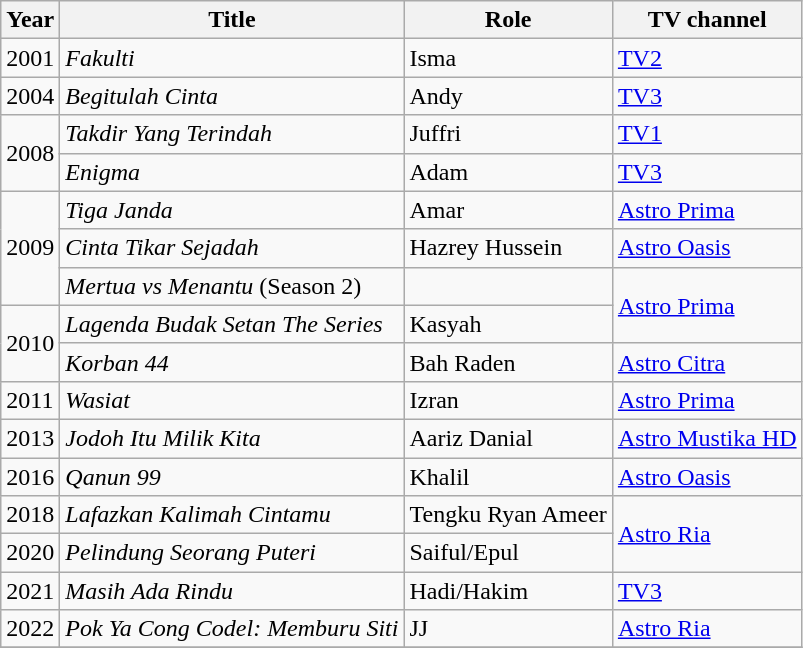<table class="wikitable">
<tr>
<th>Year</th>
<th>Title</th>
<th>Role</th>
<th>TV channel</th>
</tr>
<tr>
<td>2001</td>
<td><em>Fakulti</em></td>
<td>Isma</td>
<td><a href='#'>TV2</a></td>
</tr>
<tr>
<td>2004</td>
<td><em>Begitulah Cinta</em></td>
<td>Andy</td>
<td><a href='#'>TV3</a></td>
</tr>
<tr>
<td rowspan="2">2008</td>
<td><em>Takdir Yang Terindah</em></td>
<td>Juffri</td>
<td><a href='#'>TV1</a></td>
</tr>
<tr>
<td><em>Enigma</em></td>
<td>Adam</td>
<td><a href='#'>TV3</a></td>
</tr>
<tr>
<td rowspan="3">2009</td>
<td><em>Tiga Janda</em></td>
<td>Amar</td>
<td><a href='#'>Astro Prima</a></td>
</tr>
<tr>
<td><em>Cinta Tikar Sejadah</em></td>
<td>Hazrey Hussein</td>
<td><a href='#'>Astro Oasis</a></td>
</tr>
<tr>
<td><em>Mertua vs Menantu</em> (Season 2)</td>
<td></td>
<td rowspan="2"><a href='#'>Astro Prima</a></td>
</tr>
<tr>
<td rowspan="2">2010</td>
<td><em>Lagenda Budak Setan The Series</em></td>
<td>Kasyah</td>
</tr>
<tr>
<td><em>Korban 44</em></td>
<td>Bah Raden</td>
<td><a href='#'>Astro Citra</a></td>
</tr>
<tr>
<td>2011</td>
<td><em>Wasiat</em></td>
<td>Izran</td>
<td><a href='#'>Astro Prima</a></td>
</tr>
<tr>
<td>2013</td>
<td><em>Jodoh Itu Milik Kita</em></td>
<td>Aariz Danial</td>
<td><a href='#'>Astro Mustika HD</a></td>
</tr>
<tr>
<td>2016</td>
<td><em>Qanun 99</em></td>
<td>Khalil</td>
<td><a href='#'>Astro Oasis</a></td>
</tr>
<tr>
<td>2018</td>
<td><em>Lafazkan Kalimah Cintamu</em></td>
<td>Tengku Ryan Ameer</td>
<td rowspan="2"><a href='#'>Astro Ria</a></td>
</tr>
<tr>
<td>2020</td>
<td><em>Pelindung Seorang Puteri</em></td>
<td>Saiful/Epul</td>
</tr>
<tr>
<td>2021</td>
<td><em>Masih Ada Rindu</em></td>
<td>Hadi/Hakim</td>
<td><a href='#'>TV3</a></td>
</tr>
<tr>
<td>2022</td>
<td><em>Pok Ya Cong Codel: Memburu Siti</em></td>
<td>JJ</td>
<td><a href='#'>Astro Ria</a></td>
</tr>
<tr>
</tr>
</table>
